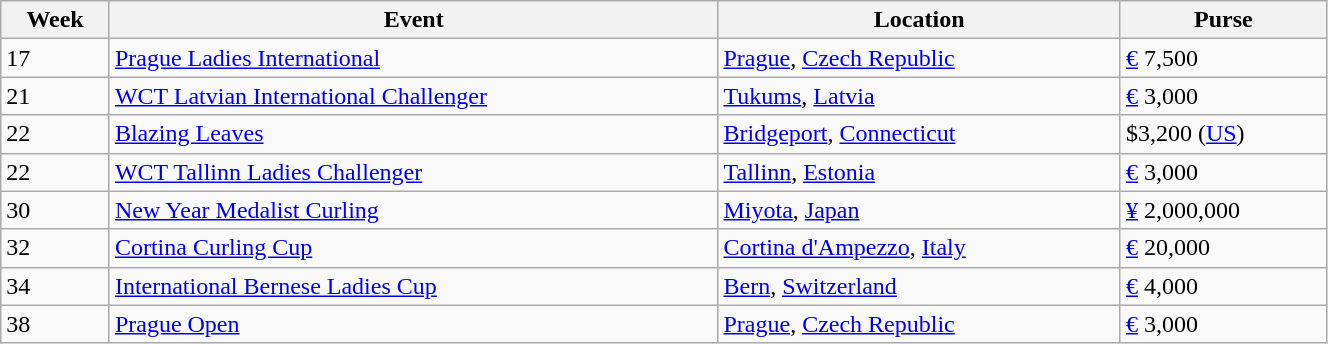<table class="wikitable sortable" style="margin-right:0; width:70%">
<tr>
<th scope="col">Week</th>
<th scope="col">Event</th>
<th scope="col">Location</th>
<th scope="col">Purse</th>
</tr>
<tr>
<td>17</td>
<td><a href='#'>Prague Ladies International</a></td>
<td><a href='#'>Prague</a>, <a href='#'>Czech Republic</a></td>
<td><a href='#'>€</a> 7,500</td>
</tr>
<tr>
<td>21</td>
<td><a href='#'>WCT Latvian International Challenger</a></td>
<td><a href='#'>Tukums</a>, <a href='#'>Latvia</a></td>
<td><a href='#'>€</a> 3,000</td>
</tr>
<tr>
<td>22</td>
<td><a href='#'>Blazing Leaves</a></td>
<td><a href='#'>Bridgeport</a>, <a href='#'>Connecticut</a></td>
<td>$3,200 (<a href='#'>US</a>)</td>
</tr>
<tr>
<td>22</td>
<td><a href='#'>WCT Tallinn Ladies Challenger</a></td>
<td><a href='#'>Tallinn</a>, <a href='#'>Estonia</a></td>
<td><a href='#'>€</a> 3,000</td>
</tr>
<tr>
<td>30</td>
<td><a href='#'>New Year Medalist Curling</a></td>
<td><a href='#'>Miyota</a>, <a href='#'>Japan</a></td>
<td><a href='#'>¥</a> 2,000,000</td>
</tr>
<tr>
<td>32</td>
<td><a href='#'>Cortina Curling Cup</a></td>
<td><a href='#'>Cortina d'Ampezzo</a>, <a href='#'>Italy</a></td>
<td><a href='#'>€</a> 20,000</td>
</tr>
<tr>
<td>34</td>
<td><a href='#'>International Bernese Ladies Cup</a></td>
<td><a href='#'>Bern</a>, <a href='#'>Switzerland</a></td>
<td><a href='#'>€</a> 4,000</td>
</tr>
<tr>
<td>38</td>
<td><a href='#'>Prague Open</a></td>
<td><a href='#'>Prague</a>, <a href='#'>Czech Republic</a></td>
<td><a href='#'>€</a> 3,000</td>
</tr>
</table>
